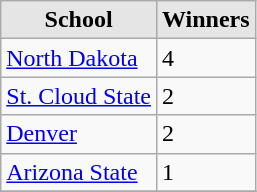<table class="wikitable">
<tr>
<th style="background:#e5e5e5;">School</th>
<th style="background:#e5e5e5;">Winners</th>
</tr>
<tr>
<td><a href='#'>North Dakota</a></td>
<td>4</td>
</tr>
<tr>
<td><a href='#'>St. Cloud State</a></td>
<td>2</td>
</tr>
<tr>
<td><a href='#'>Denver</a></td>
<td>2</td>
</tr>
<tr>
<td><a href='#'>Arizona State</a></td>
<td>1</td>
</tr>
<tr>
</tr>
</table>
